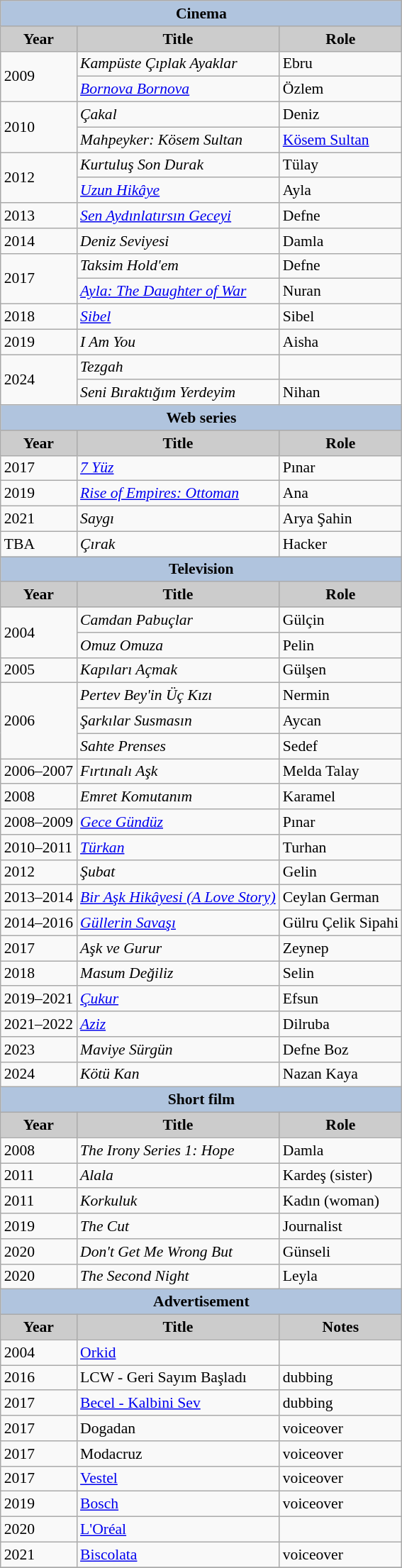<table class="wikitable" style="font-size:90%">
<tr>
<th colspan="3" style="background:LightSteelBlue">Cinema</th>
</tr>
<tr>
<th style="background:#CCCCCC">Year</th>
<th style="background:#CCCCCC">Title</th>
<th style="background:#CCCCCC">Role</th>
</tr>
<tr>
<td rowspan="2">2009</td>
<td><em>Kampüste Çıplak Ayaklar</em></td>
<td>Ebru</td>
</tr>
<tr>
<td><em><a href='#'>Bornova Bornova</a></em></td>
<td>Özlem</td>
</tr>
<tr>
<td rowspan="2">2010</td>
<td><em>Çakal</em></td>
<td>Deniz</td>
</tr>
<tr>
<td><em>Mahpeyker: Kösem Sultan</em></td>
<td><a href='#'>Kösem Sultan</a></td>
</tr>
<tr>
<td rowspan="2">2012</td>
<td><em>Kurtuluş Son Durak</em></td>
<td>Tülay</td>
</tr>
<tr>
<td><em><a href='#'>Uzun Hikâye</a></em></td>
<td>Ayla</td>
</tr>
<tr>
<td>2013</td>
<td><em><a href='#'>Sen Aydınlatırsın Geceyi</a></em></td>
<td>Defne</td>
</tr>
<tr>
<td>2014</td>
<td><em>Deniz Seviyesi</em></td>
<td>Damla</td>
</tr>
<tr>
<td rowspan="2">2017</td>
<td><em>Taksim Hold'em</em></td>
<td>Defne</td>
</tr>
<tr>
<td><em><a href='#'>Ayla: The Daughter of War</a></em></td>
<td>Nuran</td>
</tr>
<tr>
<td>2018</td>
<td><em><a href='#'>Sibel</a></em></td>
<td>Sibel</td>
</tr>
<tr>
<td>2019</td>
<td><em>I Am You</em></td>
<td>Aisha</td>
</tr>
<tr>
<td rowspan="2">2024</td>
<td><em>Tezgah</em></td>
<td></td>
</tr>
<tr>
<td><em>Seni Bıraktığım Yerdeyim</em></td>
<td>Nihan</td>
</tr>
<tr>
<th colspan="3" style="background:LightSteelBlue">Web series</th>
</tr>
<tr>
<th style="background:#CCCCCC">Year</th>
<th style="background:#CCCCCC">Title</th>
<th style="background:#CCCCCC">Role</th>
</tr>
<tr>
<td>2017</td>
<td><em><a href='#'>7 Yüz</a></em></td>
<td>Pınar</td>
</tr>
<tr>
<td>2019</td>
<td><em><a href='#'>Rise of Empires: Ottoman</a></em></td>
<td>Ana</td>
</tr>
<tr>
<td>2021</td>
<td><em>Saygı</em></td>
<td>Arya Şahin</td>
</tr>
<tr>
<td>TBA</td>
<td><em>Çırak</em></td>
<td>Hacker</td>
</tr>
<tr>
<th colspan="3" style="background:LightSteelBlue">Television</th>
</tr>
<tr>
<th style="background:#CCCCCC">Year</th>
<th style="background:#CCCCCC">Title</th>
<th style="background:#CCCCCC">Role</th>
</tr>
<tr>
<td rowspan="2">2004</td>
<td><em>Camdan Pabuçlar</em></td>
<td>Gülçin</td>
</tr>
<tr>
<td><em>Omuz Omuza</em></td>
<td>Pelin</td>
</tr>
<tr>
<td>2005</td>
<td><em>Kapıları Açmak</em></td>
<td>Gülşen</td>
</tr>
<tr>
<td rowspan="3">2006</td>
<td><em>Pertev Bey'in Üç Kızı</em></td>
<td>Nermin</td>
</tr>
<tr>
<td><em>Şarkılar Susmasın</em></td>
<td>Aycan</td>
</tr>
<tr>
<td><em>Sahte Prenses</em></td>
<td>Sedef</td>
</tr>
<tr>
<td>2006–2007</td>
<td><em>Fırtınalı Aşk</em></td>
<td>Melda Talay</td>
</tr>
<tr>
<td>2008</td>
<td><em>Emret Komutanım</em></td>
<td>Karamel</td>
</tr>
<tr>
<td>2008–2009</td>
<td><em><a href='#'>Gece Gündüz</a></em></td>
<td>Pınar</td>
</tr>
<tr>
<td>2010–2011</td>
<td><em><a href='#'>Türkan</a></em></td>
<td>Turhan</td>
</tr>
<tr>
<td>2012</td>
<td><em>Şubat</em></td>
<td>Gelin</td>
</tr>
<tr>
<td>2013–2014</td>
<td><em><a href='#'>Bir Aşk Hikâyesi (A Love Story)</a></em></td>
<td>Ceylan German</td>
</tr>
<tr>
<td>2014–2016</td>
<td><em><a href='#'>Güllerin Savaşı</a></em></td>
<td>Gülru Çelik Sipahi</td>
</tr>
<tr>
<td>2017</td>
<td><em>Aşk ve Gurur</em></td>
<td>Zeynep</td>
</tr>
<tr>
<td>2018</td>
<td><em>Masum Değiliz</em></td>
<td>Selin</td>
</tr>
<tr>
<td>2019–2021</td>
<td><em><a href='#'>Çukur</a></em></td>
<td>Efsun</td>
</tr>
<tr>
<td>2021–2022</td>
<td><em><a href='#'>Aziz</a></em></td>
<td>Dilruba</td>
</tr>
<tr>
<td>2023</td>
<td><em>Maviye Sürgün</em></td>
<td>Defne Boz</td>
</tr>
<tr>
<td>2024</td>
<td><em>Kötü Kan</em></td>
<td>Nazan Kaya</td>
</tr>
<tr>
<th colspan="3" style="background:LightSteelBlue">Short film</th>
</tr>
<tr>
<th style="background:#CCCCCC">Year</th>
<th style="background:#CCCCCC">Title</th>
<th style="background:#CCCCCC">Role</th>
</tr>
<tr>
<td>2008</td>
<td><em>The Irony Series 1: Hope</em></td>
<td>Damla</td>
</tr>
<tr>
<td>2011</td>
<td><em>Alala</em></td>
<td>Kardeş (sister)</td>
</tr>
<tr>
<td>2011</td>
<td><em>Korkuluk</em></td>
<td>Kadın (woman)</td>
</tr>
<tr>
<td>2019</td>
<td><em>The Cut</em></td>
<td>Journalist</td>
</tr>
<tr>
<td>2020</td>
<td><em>Don't Get Me Wrong But</em></td>
<td>Günseli</td>
</tr>
<tr>
<td>2020</td>
<td><em>The Second Night</em></td>
<td>Leyla</td>
</tr>
<tr>
<th colspan="3" style="background:LightSteelBlue">Advertisement</th>
</tr>
<tr>
<th style="background:#CCCCCC">Year</th>
<th style="background:#CCCCCC">Title</th>
<th style="background:#CCCCCC">Notes</th>
</tr>
<tr>
<td>2004</td>
<td><a href='#'>Orkid</a></td>
<td></td>
</tr>
<tr>
<td>2016</td>
<td>LCW - Geri Sayım Başladı</td>
<td>dubbing</td>
</tr>
<tr>
<td>2017</td>
<td><a href='#'>Becel - Kalbini Sev</a></td>
<td>dubbing</td>
</tr>
<tr>
<td>2017</td>
<td>Dogadan</td>
<td>voiceover</td>
</tr>
<tr>
<td>2017</td>
<td>Modacruz</td>
<td>voiceover</td>
</tr>
<tr>
<td>2017</td>
<td><a href='#'>Vestel</a></td>
<td>voiceover</td>
</tr>
<tr>
<td>2019</td>
<td><a href='#'>Bosch</a></td>
<td>voiceover</td>
</tr>
<tr>
<td>2020</td>
<td><a href='#'>L'Oréal</a></td>
<td></td>
</tr>
<tr>
<td>2021</td>
<td><a href='#'>Biscolata</a></td>
<td>voiceover</td>
</tr>
<tr>
</tr>
</table>
